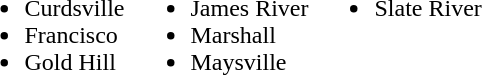<table border="0">
<tr>
<td valign="top"><br><ul><li>Curdsville</li><li>Francisco</li><li>Gold Hill</li></ul></td>
<td valign="top"><br><ul><li>James River</li><li>Marshall</li><li>Maysville</li></ul></td>
<td valign="top"><br><ul><li>Slate River</li></ul></td>
</tr>
</table>
